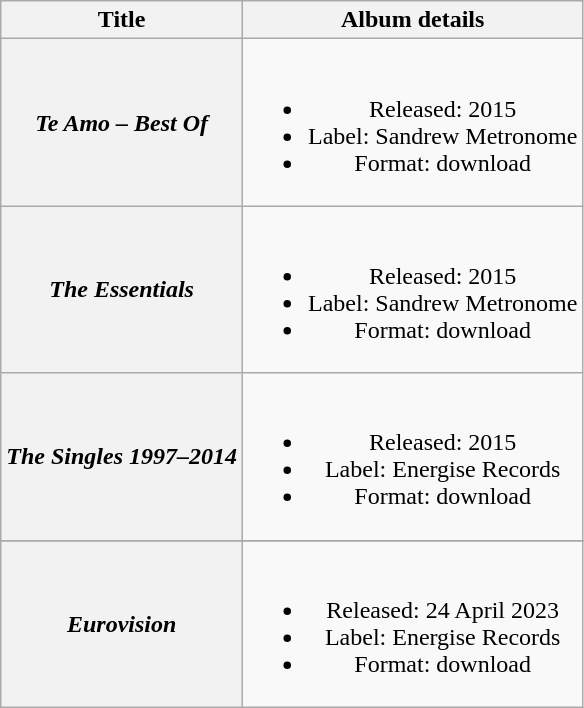<table class="wikitable plainrowheaders" style="text-align:center;" border="1">
<tr>
<th>Title</th>
<th>Album details</th>
</tr>
<tr>
<th scope="row"><em>Te Amo – Best Of</em></th>
<td><br><ul><li>Released: 2015</li><li>Label: Sandrew Metronome</li><li>Format: download</li></ul></td>
</tr>
<tr>
<th scope="row"><em>The Essentials</em></th>
<td><br><ul><li>Released: 2015</li><li>Label: Sandrew Metronome</li><li>Format: download</li></ul></td>
</tr>
<tr>
<th scope="row"><em>The Singles 1997–2014</em></th>
<td><br><ul><li>Released: 2015</li><li>Label: Energise Records</li><li>Format: download</li></ul></td>
</tr>
<tr>
</tr>
<tr>
<th scope="row"><em>Eurovision</em></th>
<td><br><ul><li>Released: 24 April 2023</li><li>Label: Energise Records</li><li>Format: download</li></ul></td>
</tr>
</table>
